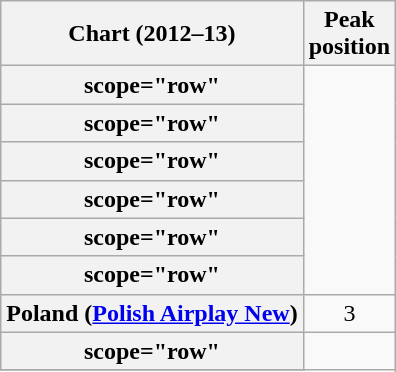<table class="wikitable sortable plainrowheaders" style="text-align:center;">
<tr>
<th scope="col">Chart (2012–13)</th>
<th scope="col">Peak<br>position</th>
</tr>
<tr>
<th>scope="row"</th>
</tr>
<tr>
<th>scope="row"</th>
</tr>
<tr>
<th>scope="row"</th>
</tr>
<tr>
<th>scope="row"</th>
</tr>
<tr>
<th>scope="row"</th>
</tr>
<tr>
<th>scope="row"</th>
</tr>
<tr>
<th scope="row">Poland (<a href='#'>Polish Airplay New</a>)</th>
<td align="center">3</td>
</tr>
<tr>
<th>scope="row"</th>
</tr>
<tr>
</tr>
</table>
